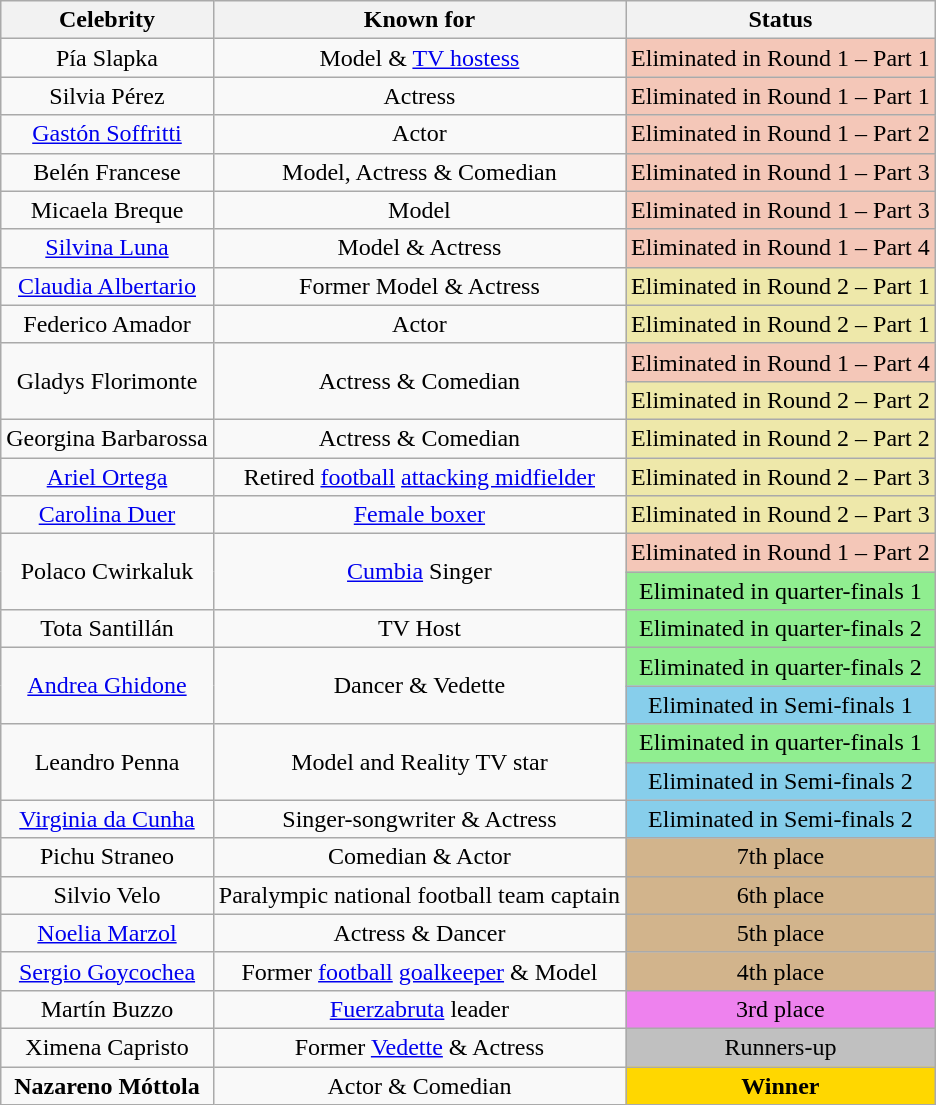<table class="wikitable" style="margin: auto; text-align: center;">
<tr>
<th>Celebrity</th>
<th>Known for</th>
<th>Status</th>
</tr>
<tr>
<td>Pía Slapka</td>
<td>Model & <a href='#'>TV hostess</a></td>
<td style="background:#f4c7b8;">Eliminated in Round 1 – Part 1</td>
</tr>
<tr>
<td>Silvia Pérez</td>
<td>Actress</td>
<td style="background:#f4c7b8;">Eliminated in Round 1 – Part 1</td>
</tr>
<tr>
<td><a href='#'>Gastón Soffritti</a></td>
<td>Actor</td>
<td style="background:#f4c7b8;">Eliminated in Round 1 – Part 2</td>
</tr>
<tr>
<td>Belén Francese</td>
<td>Model, Actress & Comedian</td>
<td style="background:#f4c7b8;">Eliminated in Round 1 – Part 3</td>
</tr>
<tr>
<td>Micaela Breque</td>
<td>Model</td>
<td style="background:#f4c7b8;">Eliminated in Round 1 – Part 3</td>
</tr>
<tr>
<td><a href='#'>Silvina Luna</a></td>
<td>Model & Actress</td>
<td style="background:#f4c7b8;">Eliminated in Round 1 – Part 4</td>
</tr>
<tr>
<td><a href='#'>Claudia Albertario</a></td>
<td>Former Model & Actress</td>
<td style="background:palegoldenrod">Eliminated in Round 2 – Part 1</td>
</tr>
<tr>
<td>Federico Amador</td>
<td>Actor</td>
<td style="background:palegoldenrod">Eliminated in Round 2 – Part 1</td>
</tr>
<tr>
<td rowspan=2>Gladys Florimonte</td>
<td rowspan=2>Actress & Comedian</td>
<td style="background:#f4c7b8;">Eliminated in Round 1 – Part 4</td>
</tr>
<tr>
<td style="background:palegoldenrod">Eliminated in Round 2 – Part 2</td>
</tr>
<tr>
<td>Georgina Barbarossa</td>
<td>Actress & Comedian</td>
<td style="background:palegoldenrod">Eliminated in Round 2 – Part 2</td>
</tr>
<tr>
<td><a href='#'>Ariel Ortega</a></td>
<td>Retired <a href='#'>football</a> <a href='#'>attacking midfielder</a></td>
<td style="background:palegoldenrod">Eliminated in Round 2 – Part 3</td>
</tr>
<tr>
<td><a href='#'>Carolina Duer</a></td>
<td><a href='#'>Female boxer</a></td>
<td style="background:palegoldenrod">Eliminated in Round 2 – Part 3</td>
</tr>
<tr>
<td rowspan=2>Polaco Cwirkaluk</td>
<td rowspan=2><a href='#'>Cumbia</a> Singer</td>
<td style="background:#f4c7b8;">Eliminated in Round 1 – Part 2</td>
</tr>
<tr>
<td style="background:lightgreen;">Eliminated in quarter-finals 1</td>
</tr>
<tr>
<td>Tota Santillán</td>
<td>TV Host</td>
<td style="background:lightgreen;">Eliminated in quarter-finals 2</td>
</tr>
<tr>
<td rowspan=2><a href='#'>Andrea Ghidone</a></td>
<td rowspan=2>Dancer & Vedette</td>
<td style="background:lightgreen;">Eliminated in quarter-finals 2</td>
</tr>
<tr>
<td style="background:skyblue;">Eliminated in Semi-finals 1</td>
</tr>
<tr>
<td rowspan=2>Leandro Penna</td>
<td rowspan=2>Model and Reality TV star</td>
<td style="background:lightgreen;">Eliminated in quarter-finals 1</td>
</tr>
<tr>
<td style="background:skyblue;">Eliminated in Semi-finals 2</td>
</tr>
<tr>
<td><a href='#'>Virginia da Cunha</a></td>
<td>Singer-songwriter & Actress</td>
<td style="background:skyblue;">Eliminated in Semi-finals 2</td>
</tr>
<tr>
<td>Pichu Straneo</td>
<td>Comedian & Actor</td>
<td style="background:tan;">7th place</td>
</tr>
<tr>
<td>Silvio Velo</td>
<td>Paralympic national football team captain</td>
<td style="background:tan;">6th place</td>
</tr>
<tr>
<td><a href='#'>Noelia Marzol</a></td>
<td>Actress & Dancer</td>
<td style="background:tan;">5th place</td>
</tr>
<tr>
<td><a href='#'>Sergio Goycochea</a></td>
<td>Former <a href='#'>football</a> <a href='#'>goalkeeper</a> & Model</td>
<td style="background:tan;">4th place</td>
</tr>
<tr>
<td>Martín Buzzo</td>
<td><a href='#'>Fuerzabruta</a> leader</td>
<td style="background:violet;">3rd place</td>
</tr>
<tr>
<td>Ximena Capristo</td>
<td>Former <a href='#'>Vedette</a> & Actress</td>
<td style="background:silver;">Runners-up</td>
</tr>
<tr>
<td><strong>Nazareno Móttola</strong></td>
<td>Actor & Comedian</td>
<td style="background:gold;"><strong>Winner</strong></td>
</tr>
</table>
